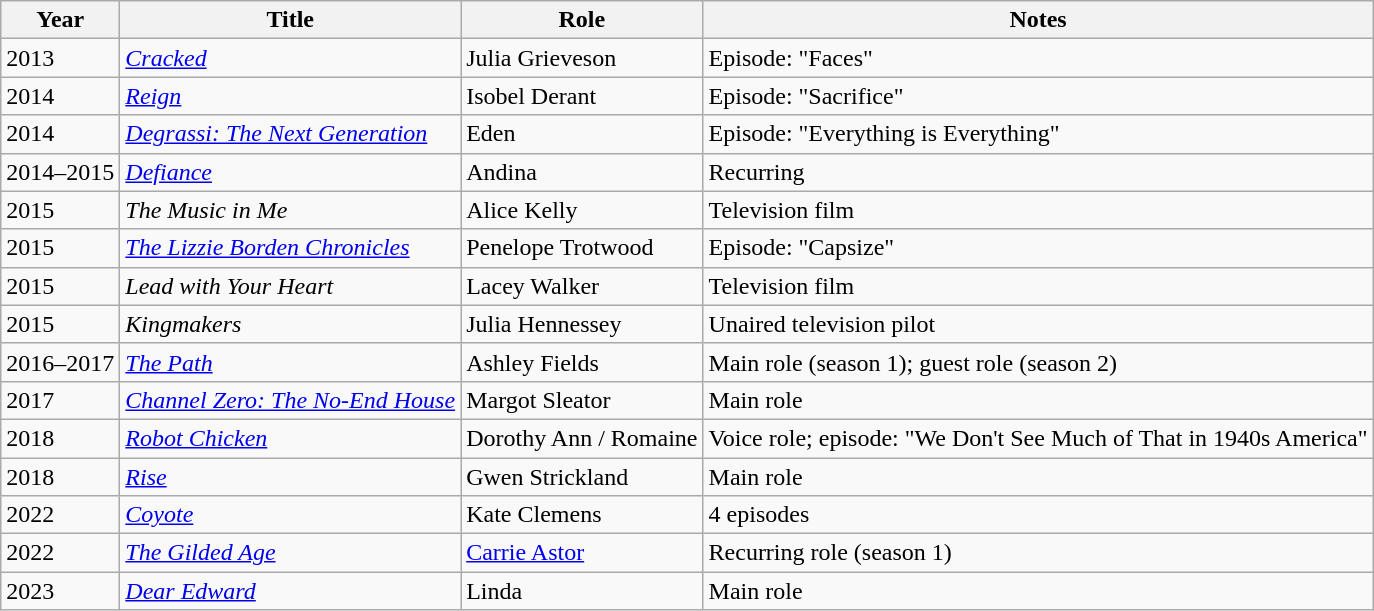<table class="wikitable">
<tr>
<th>Year</th>
<th>Title</th>
<th>Role</th>
<th class="unsortable">Notes</th>
</tr>
<tr>
<td>2013</td>
<td><em><a href='#'>Cracked</a></em></td>
<td>Julia Grieveson</td>
<td>Episode: "Faces"</td>
</tr>
<tr>
<td>2014</td>
<td><em><a href='#'>Reign</a></em></td>
<td>Isobel Derant</td>
<td>Episode: "Sacrifice"</td>
</tr>
<tr>
<td>2014</td>
<td><em><a href='#'>Degrassi: The Next Generation</a></em></td>
<td>Eden</td>
<td>Episode: "Everything is Everything"</td>
</tr>
<tr>
<td>2014–2015</td>
<td><em><a href='#'>Defiance</a></em></td>
<td>Andina</td>
<td>Recurring</td>
</tr>
<tr>
<td>2015</td>
<td><em>The Music in Me</em></td>
<td>Alice Kelly</td>
<td>Television film</td>
</tr>
<tr>
<td>2015</td>
<td><em><a href='#'>The Lizzie Borden Chronicles</a></em></td>
<td>Penelope Trotwood</td>
<td>Episode: "Capsize"</td>
</tr>
<tr>
<td>2015</td>
<td><em>Lead with Your Heart</em></td>
<td>Lacey Walker</td>
<td>Television film</td>
</tr>
<tr>
<td>2015</td>
<td><em>Kingmakers</em></td>
<td>Julia Hennessey</td>
<td>Unaired television pilot</td>
</tr>
<tr>
<td>2016–2017</td>
<td><em><a href='#'>The Path</a></em></td>
<td>Ashley Fields</td>
<td>Main role (season 1); guest role (season 2)</td>
</tr>
<tr>
<td>2017</td>
<td><em><a href='#'>Channel Zero: The No-End House</a></em></td>
<td>Margot Sleator</td>
<td>Main role</td>
</tr>
<tr>
<td>2018</td>
<td><em><a href='#'>Robot Chicken</a></em></td>
<td>Dorothy Ann / Romaine</td>
<td>Voice role; episode: "We Don't See Much of That in 1940s America"</td>
</tr>
<tr>
<td>2018</td>
<td><em><a href='#'>Rise</a></em></td>
<td>Gwen Strickland</td>
<td>Main role</td>
</tr>
<tr>
<td>2022</td>
<td><em><a href='#'>Coyote</a></em></td>
<td>Kate Clemens</td>
<td>4 episodes</td>
</tr>
<tr>
<td>2022</td>
<td><em><a href='#'>The Gilded Age</a></em></td>
<td><a href='#'>Carrie Astor</a></td>
<td>Recurring role (season 1)</td>
</tr>
<tr>
<td>2023</td>
<td><em><a href='#'>Dear Edward</a></em></td>
<td>Linda</td>
<td>Main role</td>
</tr>
</table>
